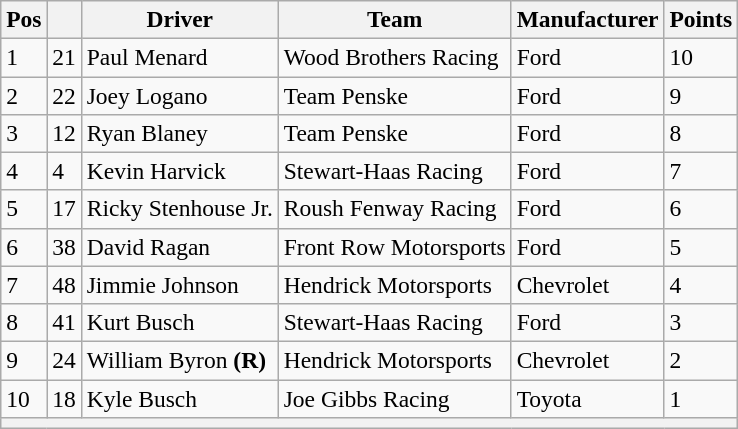<table class="wikitable" style="font-size:98%">
<tr>
<th>Pos</th>
<th></th>
<th>Driver</th>
<th>Team</th>
<th>Manufacturer</th>
<th>Points</th>
</tr>
<tr>
<td>1</td>
<td>21</td>
<td>Paul Menard</td>
<td>Wood Brothers Racing</td>
<td>Ford</td>
<td>10</td>
</tr>
<tr>
<td>2</td>
<td>22</td>
<td>Joey Logano</td>
<td>Team Penske</td>
<td>Ford</td>
<td>9</td>
</tr>
<tr>
<td>3</td>
<td>12</td>
<td>Ryan Blaney</td>
<td>Team Penske</td>
<td>Ford</td>
<td>8</td>
</tr>
<tr>
<td>4</td>
<td>4</td>
<td>Kevin Harvick</td>
<td>Stewart-Haas Racing</td>
<td>Ford</td>
<td>7</td>
</tr>
<tr>
<td>5</td>
<td>17</td>
<td>Ricky Stenhouse Jr.</td>
<td>Roush Fenway Racing</td>
<td>Ford</td>
<td>6</td>
</tr>
<tr>
<td>6</td>
<td>38</td>
<td>David Ragan</td>
<td>Front Row Motorsports</td>
<td>Ford</td>
<td>5</td>
</tr>
<tr>
<td>7</td>
<td>48</td>
<td>Jimmie Johnson</td>
<td>Hendrick Motorsports</td>
<td>Chevrolet</td>
<td>4</td>
</tr>
<tr>
<td>8</td>
<td>41</td>
<td>Kurt Busch</td>
<td>Stewart-Haas Racing</td>
<td>Ford</td>
<td>3</td>
</tr>
<tr>
<td>9</td>
<td>24</td>
<td>William Byron <strong>(R)</strong></td>
<td>Hendrick Motorsports</td>
<td>Chevrolet</td>
<td>2</td>
</tr>
<tr>
<td>10</td>
<td>18</td>
<td>Kyle Busch</td>
<td>Joe Gibbs Racing</td>
<td>Toyota</td>
<td>1</td>
</tr>
<tr>
<th colspan="6"></th>
</tr>
</table>
